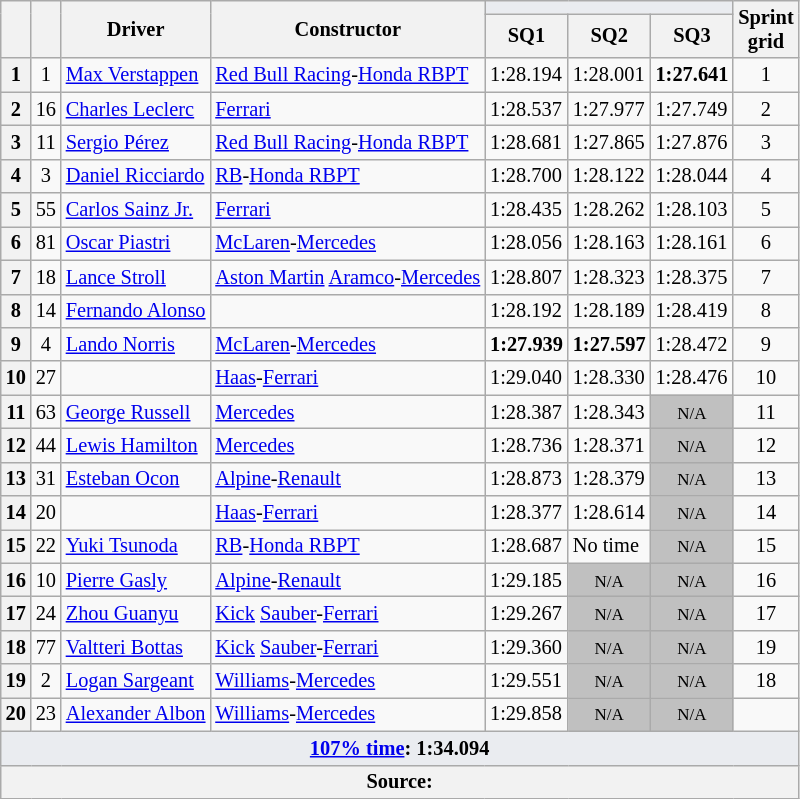<table class="wikitable sortable" style="font-size: 85%;">
<tr>
<th rowspan="2"></th>
<th rowspan="2"></th>
<th rowspan="2">Driver</th>
<th rowspan="2">Constructor</th>
<th colspan="3" style="background:#eaecf0; text-align:center;"></th>
<th rowspan="2">Sprint<br>grid</th>
</tr>
<tr>
<th scope="col">SQ1</th>
<th scope="col">SQ2</th>
<th scope="col">SQ3</th>
</tr>
<tr>
<th scope="row">1</th>
<td align="center">1</td>
<td data-sort-value="ver"> <a href='#'>Max Verstappen</a></td>
<td><a href='#'>Red Bull Racing</a>-<a href='#'>Honda RBPT</a></td>
<td>1:28.194</td>
<td>1:28.001</td>
<td><strong>1:27.641</strong></td>
<td align="center">1</td>
</tr>
<tr>
<th scope="row">2</th>
<td align="center">16</td>
<td data-sort-value="lec"> <a href='#'>Charles Leclerc</a></td>
<td><a href='#'>Ferrari</a></td>
<td>1:28.537</td>
<td>1:27.977</td>
<td>1:27.749</td>
<td align="center">2</td>
</tr>
<tr>
<th scope="row">3</th>
<td align="center">11</td>
<td data-sort-value="per"> <a href='#'>Sergio Pérez</a></td>
<td><a href='#'>Red Bull Racing</a>-<a href='#'>Honda RBPT</a></td>
<td>1:28.681</td>
<td>1:27.865</td>
<td>1:27.876</td>
<td align="center">3</td>
</tr>
<tr>
<th scope="row">4</th>
<td align="center">3</td>
<td data-sort-value="ric"> <a href='#'>Daniel Ricciardo</a></td>
<td><a href='#'>RB</a>-<a href='#'>Honda RBPT</a></td>
<td>1:28.700</td>
<td>1:28.122</td>
<td>1:28.044</td>
<td align="center">4</td>
</tr>
<tr>
<th scope="row">5</th>
<td align="center">55</td>
<td data-sort-value="sai"> <a href='#'>Carlos Sainz Jr.</a></td>
<td><a href='#'>Ferrari</a></td>
<td>1:28.435</td>
<td>1:28.262</td>
<td>1:28.103</td>
<td align="center">5</td>
</tr>
<tr>
<th scope="row">6</th>
<td align="center">81</td>
<td data-sort-value="pia"> <a href='#'>Oscar Piastri</a></td>
<td><a href='#'>McLaren</a>-<a href='#'>Mercedes</a></td>
<td>1:28.056</td>
<td>1:28.163</td>
<td>1:28.161</td>
<td align="center">6</td>
</tr>
<tr>
<th scope="row">7</th>
<td align="center">18</td>
<td data-sort-value="str"> <a href='#'>Lance Stroll</a></td>
<td><a href='#'>Aston Martin</a> <a href='#'>Aramco</a>-<a href='#'>Mercedes</a></td>
<td>1:28.807</td>
<td>1:28.323</td>
<td>1:28.375</td>
<td align="center">7</td>
</tr>
<tr>
<th scope="row">8</th>
<td align="center">14</td>
<td data-sort-value="alo"> <a href='#'>Fernando Alonso</a></td>
<td></td>
<td>1:28.192</td>
<td>1:28.189</td>
<td>1:28.419</td>
<td align="center">8</td>
</tr>
<tr>
<th scope="row">9</th>
<td align="center">4</td>
<td data-sort-value="nor"> <a href='#'>Lando Norris</a></td>
<td><a href='#'>McLaren</a>-<a href='#'>Mercedes</a></td>
<td><strong>1:27.939</strong></td>
<td><strong>1:27.597</strong></td>
<td>1:28.472</td>
<td align="center">9</td>
</tr>
<tr>
<th scope="row">10</th>
<td align="center">27</td>
<td data-sort-value="hul"></td>
<td><a href='#'>Haas</a>-<a href='#'>Ferrari</a></td>
<td>1:29.040</td>
<td>1:28.330</td>
<td>1:28.476</td>
<td align="center">10</td>
</tr>
<tr>
<th scope="row">11</th>
<td align="center">63</td>
<td data-sort-value="rus"> <a href='#'>George Russell</a></td>
<td><a href='#'>Mercedes</a></td>
<td>1:28.387</td>
<td>1:28.343</td>
<td data-sort-value="19" align="center" style="background: silver"><small>N/A</small></td>
<td align="center">11</td>
</tr>
<tr>
<th scope="row">12</th>
<td align="center">44</td>
<td data-sort-value="ham"> <a href='#'>Lewis Hamilton</a></td>
<td><a href='#'>Mercedes</a></td>
<td>1:28.736</td>
<td>1:28.371</td>
<td data-sort-value="19" align="center" style="background: silver"><small>N/A</small></td>
<td align="center">12</td>
</tr>
<tr>
<th scope="row">13</th>
<td align="center">31</td>
<td data-sort-value="oco"> <a href='#'>Esteban Ocon</a></td>
<td><a href='#'>Alpine</a>-<a href='#'>Renault</a></td>
<td>1:28.873</td>
<td>1:28.379</td>
<td data-sort-value="15" align="center" style="background: silver"><small>N/A</small></td>
<td align="center">13</td>
</tr>
<tr>
<th scope="row">14</th>
<td align="center">20</td>
<td data-sort-value="mag"></td>
<td><a href='#'>Haas</a>-<a href='#'>Ferrari</a></td>
<td>1:28.377</td>
<td>1:28.614</td>
<td data-sort-value="18" align="center" style="background: silver"><small>N/A</small></td>
<td align="center">14</td>
</tr>
<tr>
<th scope="row">15</th>
<td align="center">22</td>
<td data-sort-value="tsu"> <a href='#'>Yuki Tsunoda</a></td>
<td><a href='#'>RB</a>-<a href='#'>Honda RBPT</a></td>
<td>1:28.687</td>
<td>No time</td>
<td data-sort-value="19" align="center" style="background: silver"><small>N/A</small></td>
<td align="center">15</td>
</tr>
<tr>
<th scope="row">16</th>
<td align="center">10</td>
<td data-sort-value="gas"> <a href='#'>Pierre Gasly</a></td>
<td><a href='#'>Alpine</a>-<a href='#'>Renault</a></td>
<td>1:29.185</td>
<td data-sort-value="17" align="center" style="background: silver"><small>N/A</small></td>
<td data-sort-value="17" align="center" style="background: silver"><small>N/A</small></td>
<td align="center">16</td>
</tr>
<tr>
<th scope="row">17</th>
<td align="center">24</td>
<td data-sort-value="zho"> <a href='#'>Zhou Guanyu</a></td>
<td><a href='#'>Kick</a> <a href='#'>Sauber</a>-<a href='#'>Ferrari</a></td>
<td>1:29.267</td>
<td data-sort-value="17" align="center" style="background: silver"><small>N/A</small></td>
<td data-sort-value="17" align="center" style="background: silver"><small>N/A</small></td>
<td align="center">17</td>
</tr>
<tr>
<th scope="row">18</th>
<td align="center">77</td>
<td data-sort-value="bot"> <a href='#'>Valtteri Bottas</a></td>
<td><a href='#'>Kick</a> <a href='#'>Sauber</a>-<a href='#'>Ferrari</a></td>
<td>1:29.360</td>
<td data-sort-value="17" align="center" style="background: silver"><small>N/A</small></td>
<td data-sort-value="17" align="center" style="background: silver"><small>N/A</small></td>
<td align="center">19</td>
</tr>
<tr>
<th scope="row">19</th>
<td align="center">2</td>
<td data-sort-value="sar"> <a href='#'>Logan Sargeant</a></td>
<td><a href='#'>Williams</a>-<a href='#'>Mercedes</a></td>
<td>1:29.551</td>
<td data-sort-value="19" align="center" style="background: silver"><small>N/A</small></td>
<td data-sort-value="19" align="center" style="background: silver"><small>N/A</small></td>
<td align="center">18</td>
</tr>
<tr>
<th scope="row">20</th>
<td align="center">23</td>
<td data-sort-value="alb"> <a href='#'>Alexander Albon</a></td>
<td><a href='#'>Williams</a>-<a href='#'>Mercedes</a></td>
<td>1:29.858</td>
<td data-sort-value="19" align="center" style="background: silver"><small>N/A</small></td>
<td data-sort-value="14" align="center" style="background: silver"><small>N/A</small></td>
<td align="center"></td>
</tr>
<tr class="sortbottom">
<td colspan="8" style="background-color:#eaecf0;text-align:center"><strong><a href='#'>107% time</a>: 1:34.094</strong></td>
</tr>
<tr class="sortbottom">
<th colspan="8">Source:</th>
</tr>
</table>
